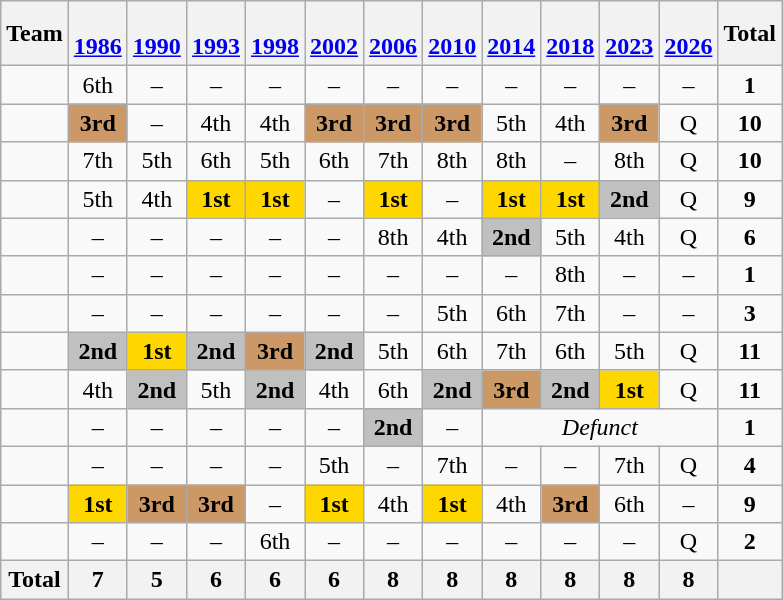<table class="wikitable" style="text-align:center">
<tr>
<th>Team</th>
<th><br><a href='#'>1986</a></th>
<th><br><a href='#'>1990</a></th>
<th><br><a href='#'>1993</a></th>
<th><br><a href='#'>1998</a></th>
<th><br><a href='#'>2002</a></th>
<th><br><a href='#'>2006</a></th>
<th><br><a href='#'>2010</a></th>
<th><br><a href='#'>2014</a></th>
<th><br><a href='#'>2018</a></th>
<th><br><a href='#'>2023</a></th>
<th><br><a href='#'>2026</a></th>
<th>Total</th>
</tr>
<tr>
<td align=left></td>
<td>6th</td>
<td>–</td>
<td>–</td>
<td>–</td>
<td>–</td>
<td>–</td>
<td>–</td>
<td>–</td>
<td>–</td>
<td>–</td>
<td>–</td>
<td><strong>1</strong></td>
</tr>
<tr>
<td align=left></td>
<td bgcolor=cc9966><strong>3rd</strong></td>
<td>–</td>
<td>4th</td>
<td>4th</td>
<td bgcolor=cc9966><strong>3rd</strong></td>
<td bgcolor=cc9966><strong>3rd</strong></td>
<td bgcolor=cc9966><strong>3rd</strong></td>
<td>5th</td>
<td>4th</td>
<td bgcolor=cc9966><strong>3rd</strong></td>
<td>Q</td>
<td><strong>10</strong></td>
</tr>
<tr>
<td align=left></td>
<td>7th</td>
<td>5th</td>
<td>6th</td>
<td>5th</td>
<td>6th</td>
<td>7th</td>
<td>8th</td>
<td>8th</td>
<td>–</td>
<td>8th</td>
<td>Q</td>
<td><strong>10</strong></td>
</tr>
<tr>
<td align=left></td>
<td>5th</td>
<td>4th</td>
<td bgcolor=gold><strong>1st</strong></td>
<td bgcolor=gold><strong>1st</strong></td>
<td>–</td>
<td bgcolor=gold><strong>1st</strong></td>
<td>–</td>
<td bgcolor=gold><strong>1st</strong></td>
<td bgcolor=gold><strong>1st</strong></td>
<td bgcolor=silver><strong>2nd</strong></td>
<td>Q</td>
<td><strong>9</strong></td>
</tr>
<tr>
<td align=left></td>
<td>–</td>
<td>–</td>
<td>–</td>
<td>–</td>
<td>–</td>
<td>8th</td>
<td>4th</td>
<td bgcolor=silver><strong>2nd</strong></td>
<td>5th</td>
<td>4th</td>
<td>Q</td>
<td><strong>6</strong></td>
</tr>
<tr>
<td align=left></td>
<td>–</td>
<td>–</td>
<td>–</td>
<td>–</td>
<td>–</td>
<td>–</td>
<td>–</td>
<td>–</td>
<td>8th</td>
<td>–</td>
<td>–</td>
<td><strong>1</strong></td>
</tr>
<tr>
<td align=left></td>
<td>–</td>
<td>–</td>
<td>–</td>
<td>–</td>
<td>–</td>
<td>–</td>
<td>5th</td>
<td>6th</td>
<td>7th</td>
<td>–</td>
<td>–</td>
<td><strong>3</strong></td>
</tr>
<tr>
<td align=left></td>
<td bgcolor=silver><strong>2nd</strong></td>
<td bgcolor=gold><strong>1st</strong></td>
<td bgcolor=silver><strong>2nd</strong></td>
<td bgcolor=cc9966><strong>3rd</strong></td>
<td bgcolor=silver><strong>2nd</strong></td>
<td>5th</td>
<td>6th</td>
<td>7th</td>
<td>6th</td>
<td>5th</td>
<td>Q</td>
<td><strong>11</strong></td>
</tr>
<tr>
<td align=left></td>
<td>4th</td>
<td bgcolor=silver><strong>2nd</strong></td>
<td>5th</td>
<td bgcolor=silver><strong>2nd</strong></td>
<td>4th</td>
<td>6th</td>
<td bgcolor=silver><strong>2nd</strong></td>
<td bgcolor=cc9966><strong>3rd</strong></td>
<td bgcolor=silver><strong>2nd</strong></td>
<td bgcolor=gold><strong>1st</strong></td>
<td>Q</td>
<td><strong>11</strong></td>
</tr>
<tr>
<td align=left></td>
<td>–</td>
<td>–</td>
<td>–</td>
<td>–</td>
<td>–</td>
<td bgcolor=silver><strong>2nd</strong></td>
<td>–</td>
<td colspan=4><em>Defunct</em></td>
<td><strong>1</strong></td>
</tr>
<tr>
<td align=left></td>
<td>–</td>
<td>–</td>
<td>–</td>
<td>–</td>
<td>5th</td>
<td>–</td>
<td>7th</td>
<td>–</td>
<td>–</td>
<td>7th</td>
<td>Q</td>
<td><strong>4</strong></td>
</tr>
<tr>
<td align=left></td>
<td bgcolor=gold><strong>1st</strong></td>
<td bgcolor=cc9966><strong>3rd</strong></td>
<td bgcolor=cc9966><strong>3rd</strong></td>
<td>–</td>
<td bgcolor=gold><strong>1st</strong></td>
<td>4th</td>
<td bgcolor=gold><strong>1st</strong></td>
<td>4th</td>
<td bgcolor=cc9966><strong>3rd</strong></td>
<td>6th</td>
<td>–</td>
<td><strong>9</strong></td>
</tr>
<tr>
<td align=left></td>
<td>–</td>
<td>–</td>
<td>–</td>
<td>6th</td>
<td>–</td>
<td>–</td>
<td>–</td>
<td>–</td>
<td>–</td>
<td>–</td>
<td>Q</td>
<td><strong>2</strong></td>
</tr>
<tr>
<th>Total</th>
<th>7</th>
<th>5</th>
<th>6</th>
<th>6</th>
<th>6</th>
<th>8</th>
<th>8</th>
<th>8</th>
<th>8</th>
<th>8</th>
<th>8</th>
<th></th>
</tr>
</table>
